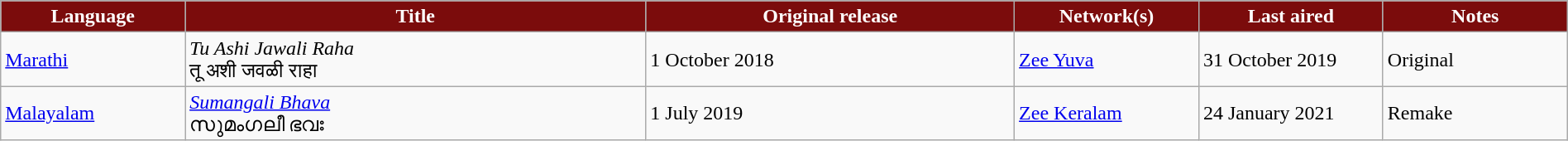<table class="wikitable" style="width: 100%; margin-right: 0;">
<tr style="color:white">
<th style="background:#7b0c0c; width:10%;">Language</th>
<th style="background:#7b0c0c; width:25%;">Title</th>
<th style="background:#7b0c0c; width:20%;">Original release</th>
<th style="background:#7b0c0c; width:10%;">Network(s)</th>
<th style="background:#7b0c0c; width:10%;">Last aired</th>
<th style="background:#7b0c0c; width:10%;">Notes</th>
</tr>
<tr>
<td><a href='#'>Marathi</a></td>
<td><em>Tu Ashi Jawali Raha</em> <br> तू अशी जवळी राहा</td>
<td>1 October 2018</td>
<td><a href='#'>Zee Yuva</a></td>
<td>31 October 2019</td>
<td>Original</td>
</tr>
<tr>
<td><a href='#'>Malayalam</a></td>
<td><em><a href='#'>Sumangali Bhava</a></em> <br> സുമംഗലീ ഭവഃ</td>
<td>1 July 2019</td>
<td><a href='#'>Zee Keralam</a></td>
<td>24 January 2021</td>
<td>Remake</td>
</tr>
</table>
